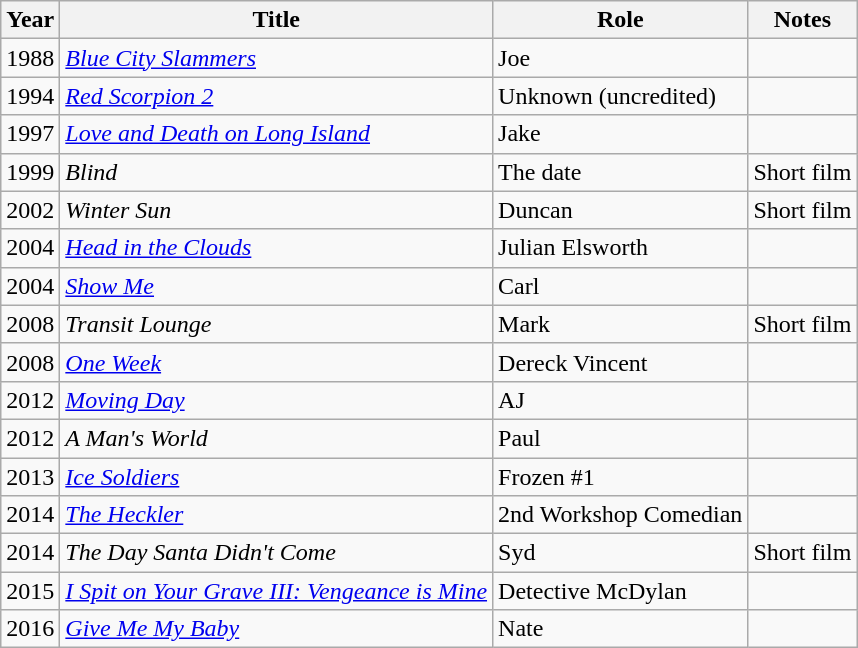<table class="wikitable sortable">
<tr>
<th>Year</th>
<th>Title</th>
<th>Role</th>
<th class="unsortable">Notes</th>
</tr>
<tr>
<td>1988</td>
<td><em><a href='#'>Blue City Slammers</a></em></td>
<td>Joe</td>
<td></td>
</tr>
<tr>
<td>1994</td>
<td><em><a href='#'>Red Scorpion 2</a></em></td>
<td>Unknown (uncredited)</td>
<td></td>
</tr>
<tr>
<td>1997</td>
<td><em><a href='#'>Love and Death on Long Island</a></em></td>
<td>Jake</td>
<td></td>
</tr>
<tr>
<td>1999</td>
<td><em>Blind</em></td>
<td>The date</td>
<td>Short film</td>
</tr>
<tr>
<td>2002</td>
<td><em>Winter Sun</em></td>
<td>Duncan</td>
<td>Short film</td>
</tr>
<tr>
<td>2004</td>
<td><em><a href='#'>Head in the Clouds</a></em></td>
<td>Julian Elsworth</td>
<td></td>
</tr>
<tr>
<td>2004</td>
<td><em><a href='#'>Show Me</a></em></td>
<td>Carl</td>
<td></td>
</tr>
<tr>
<td>2008</td>
<td><em>Transit Lounge</em></td>
<td>Mark</td>
<td>Short film</td>
</tr>
<tr>
<td>2008</td>
<td><em><a href='#'>One Week</a></em></td>
<td>Dereck Vincent</td>
<td></td>
</tr>
<tr>
<td>2012</td>
<td><em><a href='#'>Moving Day</a></em></td>
<td>AJ</td>
<td></td>
</tr>
<tr>
<td>2012</td>
<td data-sort-value="Man's World, A"><em>A Man's World</em></td>
<td>Paul</td>
<td></td>
</tr>
<tr>
<td>2013</td>
<td><em><a href='#'>Ice Soldiers</a></em></td>
<td>Frozen #1</td>
<td></td>
</tr>
<tr>
<td>2014</td>
<td data-sort-value="Heckler, The"><em><a href='#'>The Heckler</a></em></td>
<td>2nd Workshop Comedian</td>
<td></td>
</tr>
<tr>
<td>2014</td>
<td data-sort-value="Day Santa Didn't Come, The"><em>The Day Santa Didn't Come</em></td>
<td>Syd</td>
<td>Short film</td>
</tr>
<tr>
<td>2015</td>
<td><em><a href='#'>I Spit on Your Grave III: Vengeance is Mine</a></em></td>
<td>Detective McDylan</td>
<td></td>
</tr>
<tr>
<td>2016</td>
<td><em><a href='#'>Give Me My Baby</a></em></td>
<td>Nate</td>
<td></td>
</tr>
</table>
